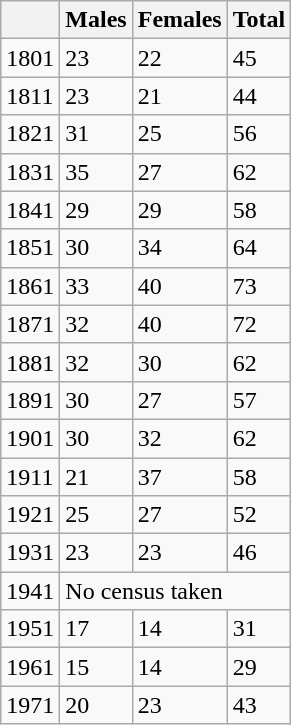<table class="wikitable">
<tr>
<th></th>
<th>Males</th>
<th>Females</th>
<th>Total</th>
</tr>
<tr>
<td>1801</td>
<td>23</td>
<td>22</td>
<td>45</td>
</tr>
<tr>
<td>1811</td>
<td>23</td>
<td>21</td>
<td>44</td>
</tr>
<tr>
<td>1821</td>
<td>31</td>
<td>25</td>
<td>56</td>
</tr>
<tr>
<td>1831</td>
<td>35</td>
<td>27</td>
<td>62</td>
</tr>
<tr>
<td>1841</td>
<td>29</td>
<td>29</td>
<td>58</td>
</tr>
<tr>
<td>1851</td>
<td>30</td>
<td>34</td>
<td>64</td>
</tr>
<tr>
<td>1861</td>
<td>33</td>
<td>40</td>
<td>73</td>
</tr>
<tr>
<td>1871</td>
<td>32</td>
<td>40</td>
<td>72</td>
</tr>
<tr>
<td>1881</td>
<td>32</td>
<td>30</td>
<td>62</td>
</tr>
<tr>
<td>1891</td>
<td>30</td>
<td>27</td>
<td>57</td>
</tr>
<tr>
<td>1901</td>
<td>30</td>
<td>32</td>
<td>62</td>
</tr>
<tr>
<td>1911</td>
<td>21</td>
<td>37</td>
<td>58</td>
</tr>
<tr>
<td>1921</td>
<td>25</td>
<td>27</td>
<td>52</td>
</tr>
<tr>
<td>1931</td>
<td>23</td>
<td>23</td>
<td>46</td>
</tr>
<tr>
<td>1941</td>
<td colspan="3">No census taken</td>
</tr>
<tr>
<td>1951</td>
<td>17</td>
<td>14</td>
<td>31</td>
</tr>
<tr>
<td>1961</td>
<td>15</td>
<td>14</td>
<td>29</td>
</tr>
<tr>
<td>1971</td>
<td>20</td>
<td>23</td>
<td>43</td>
</tr>
</table>
